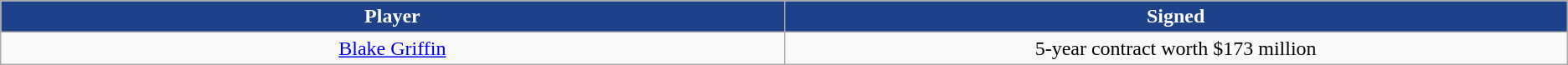<table class="wikitable sortable sortable">
<tr>
<th style="background:#1d428a; color:white" width="10%">Player</th>
<th style="background:#1d428a; color:white" width="10%">Signed</th>
</tr>
<tr style="text-align: center">
<td><a href='#'>Blake Griffin</a></td>
<td>5-year contract worth $173 million</td>
</tr>
</table>
